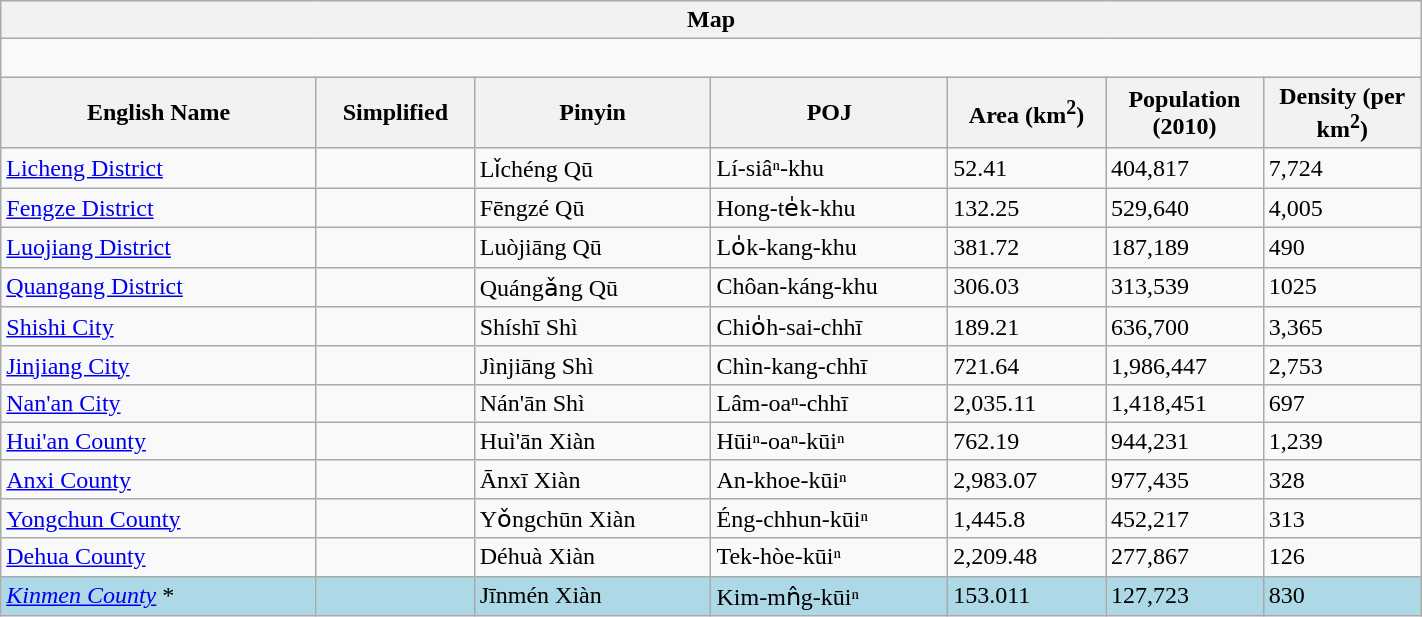<table class="wikitable" style="width:75%;">
<tr>
<th colspan="7">Map</th>
</tr>
<tr>
<td colspan="7"><div><br>













</div></td>
</tr>
<tr>
<th style="width:20%;">English Name</th>
<th style="width:10%;">Simplified</th>
<th style="width:15%;">Pinyin</th>
<th style="width:15%;">POJ</th>
<th style="width:10%;">Area (km<sup>2</sup>)</th>
<th style="width:10%;">Population (2010)</th>
<th style="width:10%;">Density (per km<sup>2</sup>)</th>
</tr>
<tr>
<td><a href='#'>Licheng District</a></td>
<td></td>
<td>Lǐchéng Qū</td>
<td>Lí-siâⁿ-khu</td>
<td>52.41</td>
<td>404,817</td>
<td>7,724</td>
</tr>
<tr>
<td><a href='#'>Fengze District</a></td>
<td></td>
<td>Fēngzé Qū</td>
<td>Hong-te̍k-khu</td>
<td>132.25</td>
<td>529,640</td>
<td>4,005</td>
</tr>
<tr>
<td><a href='#'>Luojiang District</a></td>
<td></td>
<td>Luòjiāng Qū</td>
<td>Lo̍k-kang-khu</td>
<td>381.72</td>
<td>187,189</td>
<td>490</td>
</tr>
<tr>
<td><a href='#'>Quangang District</a></td>
<td></td>
<td>Quángǎng Qū</td>
<td>Chôan-káng-khu</td>
<td>306.03</td>
<td>313,539</td>
<td>1025</td>
</tr>
<tr>
<td><a href='#'>Shishi City</a></td>
<td></td>
<td>Shíshī Shì</td>
<td>Chio̍h-sai-chhī</td>
<td>189.21</td>
<td>636,700</td>
<td>3,365</td>
</tr>
<tr>
<td><a href='#'>Jinjiang City</a></td>
<td></td>
<td>Jìnjiāng Shì</td>
<td>Chìn-kang-chhī</td>
<td>721.64</td>
<td>1,986,447</td>
<td>2,753</td>
</tr>
<tr>
<td><a href='#'>Nan'an City</a></td>
<td></td>
<td>Nán'ān Shì</td>
<td>Lâm-oaⁿ-chhī</td>
<td>2,035.11</td>
<td>1,418,451</td>
<td>697</td>
</tr>
<tr>
<td><a href='#'>Hui'an County</a></td>
<td></td>
<td>Huì'ān Xiàn</td>
<td>Hūiⁿ-oaⁿ-kūiⁿ</td>
<td>762.19</td>
<td>944,231</td>
<td>1,239</td>
</tr>
<tr>
<td><a href='#'>Anxi County</a></td>
<td></td>
<td>Ānxī Xiàn</td>
<td>An-khoe-kūiⁿ</td>
<td>2,983.07</td>
<td>977,435</td>
<td>328</td>
</tr>
<tr>
<td><a href='#'>Yongchun County</a></td>
<td></td>
<td>Yǒngchūn Xiàn</td>
<td>Éng-chhun-kūiⁿ</td>
<td>1,445.8</td>
<td>452,217</td>
<td>313</td>
</tr>
<tr>
<td><a href='#'>Dehua County</a></td>
<td></td>
<td>Déhuà Xiàn</td>
<td>Tek-hòe-kūiⁿ</td>
<td>2,209.48</td>
<td>277,867</td>
<td>126</td>
</tr>
<tr bgcolor="lightblue">
<td><em><a href='#'>Kinmen County</a></em> *</td>
<td></td>
<td>Jīnmén Xiàn</td>
<td>Kim-mn̂g-kūiⁿ</td>
<td>153.011</td>
<td>127,723</td>
<td>830</td>
</tr>
</table>
